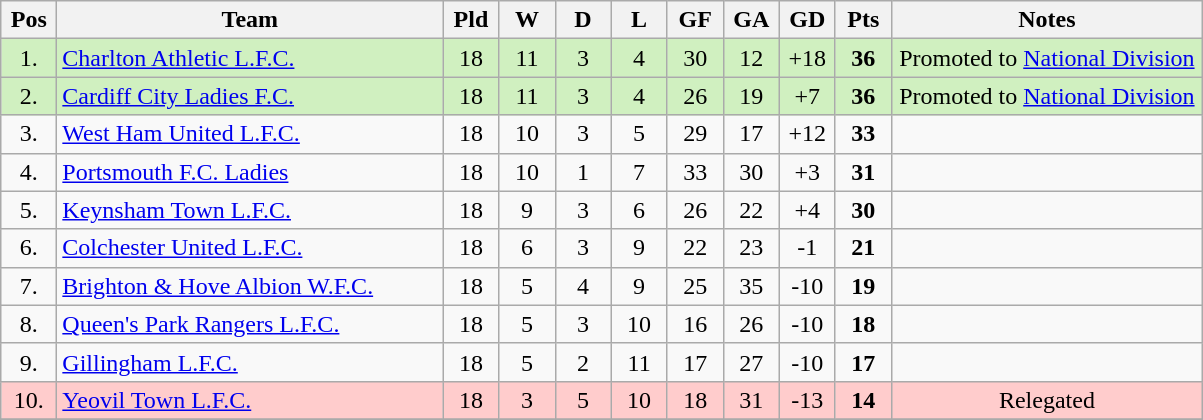<table class="wikitable" style="text-align:center;">
<tr>
<th width=30 abbr="Position">Pos</th>
<th width=250>Team</th>
<th width=30 abbr="Played">Pld</th>
<th width=30 abbr="Won">W</th>
<th width=30 abbr="Drawn">D</th>
<th width=30 abbr="Lost">L</th>
<th width=30 abbr="Goals for">GF</th>
<th width=30 abbr="Goals against">GA</th>
<th width=30 abbr="Goal difference">GD</th>
<th width=30 abbr="Points">Pts</th>
<th width=200>Notes</th>
</tr>
<tr bgcolor="D0F0C0">
<td>1.</td>
<td align="left"><a href='#'>Charlton Athletic L.F.C.</a></td>
<td>18</td>
<td>11</td>
<td>3</td>
<td>4</td>
<td>30</td>
<td>12</td>
<td>+18</td>
<td><strong>36</strong></td>
<td>Promoted to <a href='#'>National Division</a></td>
</tr>
<tr bgcolor="D0F0C0">
<td>2.</td>
<td align="left"><a href='#'>Cardiff City Ladies F.C.</a></td>
<td>18</td>
<td>11</td>
<td>3</td>
<td>4</td>
<td>26</td>
<td>19</td>
<td>+7</td>
<td><strong>36</strong></td>
<td>Promoted to <a href='#'>National Division</a></td>
</tr>
<tr>
<td>3.</td>
<td align="left"><a href='#'>West Ham United L.F.C.</a></td>
<td>18</td>
<td>10</td>
<td>3</td>
<td>5</td>
<td>29</td>
<td>17</td>
<td>+12</td>
<td><strong>33</strong></td>
<td></td>
</tr>
<tr>
<td>4.</td>
<td align="left"><a href='#'>Portsmouth F.C. Ladies</a></td>
<td>18</td>
<td>10</td>
<td>1</td>
<td>7</td>
<td>33</td>
<td>30</td>
<td>+3</td>
<td><strong>31</strong></td>
<td></td>
</tr>
<tr>
<td>5.</td>
<td align="left"><a href='#'>Keynsham Town L.F.C.</a></td>
<td>18</td>
<td>9</td>
<td>3</td>
<td>6</td>
<td>26</td>
<td>22</td>
<td>+4</td>
<td><strong>30</strong></td>
<td></td>
</tr>
<tr>
<td>6.</td>
<td align="left"><a href='#'>Colchester United L.F.C.</a></td>
<td>18</td>
<td>6</td>
<td>3</td>
<td>9</td>
<td>22</td>
<td>23</td>
<td>-1</td>
<td><strong>21</strong></td>
<td></td>
</tr>
<tr>
<td>7.</td>
<td align="left"><a href='#'>Brighton & Hove Albion W.F.C.</a></td>
<td>18</td>
<td>5</td>
<td>4</td>
<td>9</td>
<td>25</td>
<td>35</td>
<td>-10</td>
<td><strong>19</strong></td>
<td></td>
</tr>
<tr>
<td>8.</td>
<td align="left"><a href='#'>Queen's Park Rangers L.F.C.</a></td>
<td>18</td>
<td>5</td>
<td>3</td>
<td>10</td>
<td>16</td>
<td>26</td>
<td>-10</td>
<td><strong>18</strong></td>
<td></td>
</tr>
<tr>
<td>9.</td>
<td align="left"><a href='#'>Gillingham L.F.C.</a></td>
<td>18</td>
<td>5</td>
<td>2</td>
<td>11</td>
<td>17</td>
<td>27</td>
<td>-10</td>
<td><strong>17</strong></td>
<td></td>
</tr>
<tr bgcolor="FFCCCC">
<td>10.</td>
<td align="left"><a href='#'>Yeovil Town L.F.C.</a></td>
<td>18</td>
<td>3</td>
<td>5</td>
<td>10</td>
<td>18</td>
<td>31</td>
<td>-13</td>
<td><strong>14</strong></td>
<td>Relegated</td>
</tr>
<tr>
</tr>
</table>
